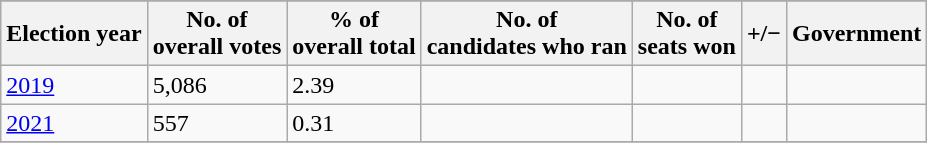<table class="wikitable plainrowheaders">
<tr>
</tr>
<tr>
<th scope="col">Election year</th>
<th scope="col">No. of<br>overall votes</th>
<th scope="col">% of<br>overall total</th>
<th scope="col">No. of<br>candidates who ran</th>
<th scope="col">No. of<br>seats won</th>
<th scope="col">+/−</th>
<th scope="col">Government</th>
</tr>
<tr>
<td><a href='#'>2019</a></td>
<td>5,086</td>
<td>2.39</td>
<td></td>
<td></td>
<td></td>
<td></td>
</tr>
<tr>
<td><a href='#'>2021</a></td>
<td>557</td>
<td>0.31</td>
<td></td>
<td></td>
<td></td>
<td></td>
</tr>
<tr>
</tr>
</table>
